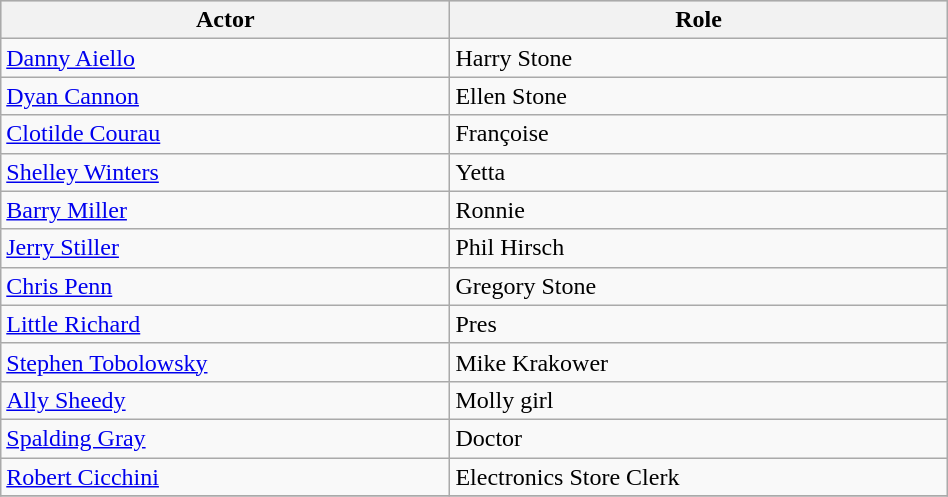<table class=wikitable width="50%">
<tr bgcolor="#CCCCCC">
<th>Actor</th>
<th>Role</th>
</tr>
<tr>
<td><a href='#'>Danny Aiello</a></td>
<td>Harry Stone</td>
</tr>
<tr>
<td><a href='#'>Dyan Cannon</a></td>
<td>Ellen Stone</td>
</tr>
<tr>
<td><a href='#'>Clotilde Courau</a></td>
<td>Françoise</td>
</tr>
<tr>
<td><a href='#'>Shelley Winters</a></td>
<td>Yetta</td>
</tr>
<tr>
<td><a href='#'>Barry Miller</a></td>
<td>Ronnie</td>
</tr>
<tr>
<td><a href='#'>Jerry Stiller</a></td>
<td>Phil Hirsch</td>
</tr>
<tr>
<td><a href='#'>Chris Penn</a></td>
<td>Gregory Stone</td>
</tr>
<tr>
<td><a href='#'>Little Richard</a></td>
<td>Pres</td>
</tr>
<tr>
<td><a href='#'>Stephen Tobolowsky</a></td>
<td>Mike Krakower</td>
</tr>
<tr>
<td><a href='#'>Ally Sheedy</a></td>
<td>Molly girl</td>
</tr>
<tr>
<td><a href='#'>Spalding Gray</a></td>
<td>Doctor</td>
</tr>
<tr>
<td><a href='#'>Robert Cicchini</a></td>
<td>Electronics Store Clerk</td>
</tr>
<tr>
</tr>
</table>
